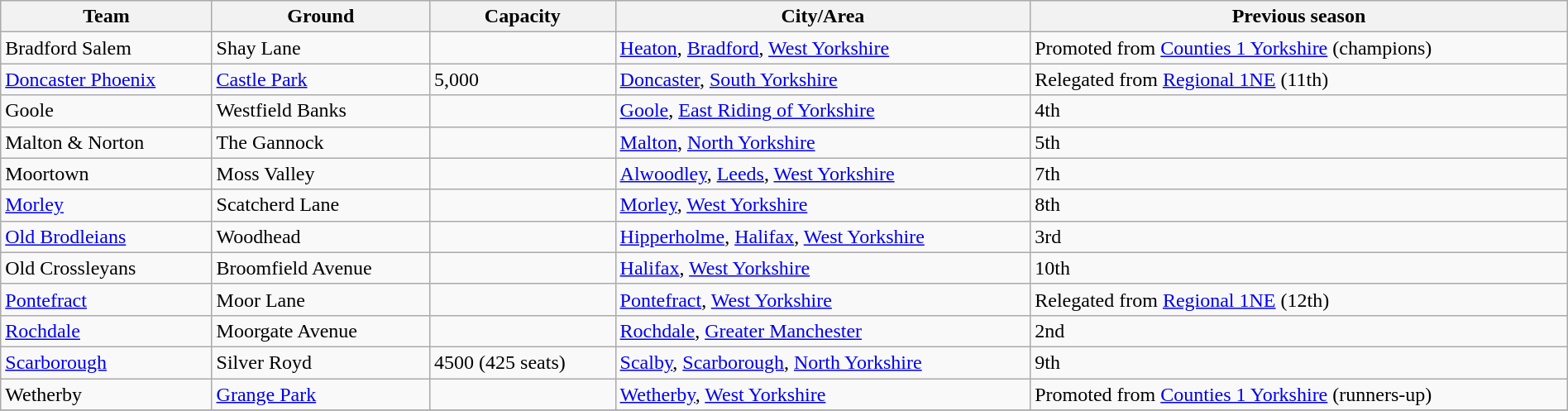<table class="wikitable sortable" width=100%>
<tr>
<th>Team</th>
<th>Ground</th>
<th>Capacity</th>
<th>City/Area</th>
<th>Previous season</th>
</tr>
<tr>
<td>Bradford Salem</td>
<td>Shay Lane</td>
<td></td>
<td><a href='#'>Heaton</a>, <a href='#'>Bradford</a>, <a href='#'>West Yorkshire</a></td>
<td>Promoted from <a href='#'>Counties 1 Yorkshire</a> (champions)</td>
</tr>
<tr>
<td><a href='#'>Doncaster Phoenix</a></td>
<td><a href='#'>Castle Park</a></td>
<td>5,000</td>
<td><a href='#'>Doncaster</a>, <a href='#'>South Yorkshire</a></td>
<td>Relegated from <a href='#'>Regional 1NE</a> (11th)</td>
</tr>
<tr>
<td>Goole</td>
<td>Westfield Banks</td>
<td></td>
<td><a href='#'>Goole</a>, <a href='#'>East Riding of Yorkshire</a></td>
<td>4th</td>
</tr>
<tr>
<td>Malton & Norton</td>
<td>The Gannock</td>
<td></td>
<td><a href='#'>Malton</a>, <a href='#'>North Yorkshire</a></td>
<td>5th</td>
</tr>
<tr>
<td>Moortown</td>
<td>Moss Valley</td>
<td></td>
<td><a href='#'>Alwoodley</a>, <a href='#'>Leeds</a>, <a href='#'>West Yorkshire</a></td>
<td>7th</td>
</tr>
<tr>
<td><a href='#'>Morley</a></td>
<td>Scatcherd Lane</td>
<td></td>
<td><a href='#'>Morley</a>, <a href='#'>West Yorkshire</a></td>
<td>8th</td>
</tr>
<tr>
<td><a href='#'>Old Brodleians</a></td>
<td>Woodhead</td>
<td></td>
<td><a href='#'>Hipperholme</a>, <a href='#'>Halifax</a>, <a href='#'>West Yorkshire</a></td>
<td>3rd</td>
</tr>
<tr>
<td>Old Crossleyans</td>
<td>Broomfield Avenue</td>
<td></td>
<td><a href='#'>Halifax</a>, <a href='#'>West Yorkshire</a></td>
<td>10th</td>
</tr>
<tr>
<td><a href='#'>Pontefract</a></td>
<td>Moor Lane</td>
<td></td>
<td><a href='#'>Pontefract</a>, <a href='#'>West Yorkshire</a></td>
<td>Relegated from <a href='#'>Regional 1NE</a> (12th)</td>
</tr>
<tr>
<td><a href='#'>Rochdale</a></td>
<td>Moorgate Avenue</td>
<td></td>
<td><a href='#'>Rochdale</a>, <a href='#'>Greater Manchester</a></td>
<td>2nd</td>
</tr>
<tr>
<td><a href='#'>Scarborough</a></td>
<td>Silver Royd</td>
<td>4500 (425 seats)</td>
<td><a href='#'>Scalby</a>, <a href='#'>Scarborough</a>, <a href='#'>North Yorkshire</a></td>
<td>9th</td>
</tr>
<tr>
<td>Wetherby</td>
<td><a href='#'>Grange Park</a></td>
<td></td>
<td><a href='#'>Wetherby</a>, <a href='#'>West Yorkshire</a></td>
<td>Promoted from <a href='#'>Counties 1 Yorkshire</a> (runners-up)</td>
</tr>
<tr>
</tr>
</table>
